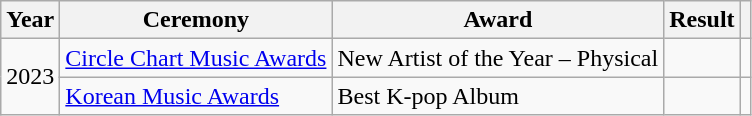<table class="wikitable plainrowheaders">
<tr>
<th scope="col">Year</th>
<th scope="col">Ceremony</th>
<th scope="col">Award</th>
<th scope="col">Result</th>
<th class="unsortable"></th>
</tr>
<tr>
<td scope="row" rowspan="2">2023</td>
<td><a href='#'>Circle Chart Music Awards</a></td>
<td>New Artist of the Year – Physical</td>
<td></td>
<td style="text-align:center"></td>
</tr>
<tr>
<td><a href='#'>Korean Music Awards</a></td>
<td>Best K-pop Album</td>
<td></td>
<td style="text-align:center"></td>
</tr>
</table>
